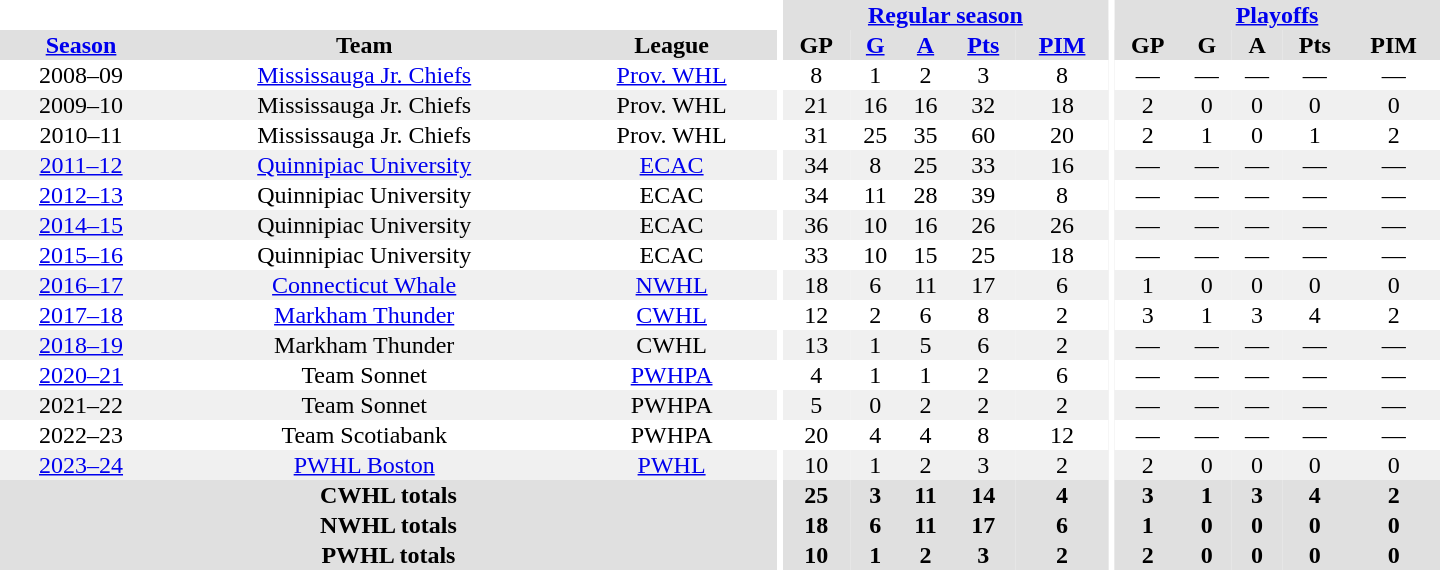<table border="0" cellpadding="1" cellspacing="0" style="text-align:center; width:60em">
<tr bgcolor="#e0e0e0">
<th colspan="3" bgcolor="#ffffff"></th>
<th rowspan="97" bgcolor="#ffffff"></th>
<th colspan="5"><a href='#'>Regular season</a></th>
<th rowspan="97" bgcolor="#ffffff"></th>
<th colspan="5"><a href='#'>Playoffs</a></th>
</tr>
<tr bgcolor="#e0e0e0">
<th><a href='#'>Season</a></th>
<th>Team</th>
<th>League</th>
<th>GP</th>
<th><a href='#'>G</a></th>
<th><a href='#'>A</a></th>
<th><a href='#'>Pts</a></th>
<th><a href='#'>PIM</a></th>
<th>GP</th>
<th>G</th>
<th>A</th>
<th>Pts</th>
<th>PIM</th>
</tr>
<tr>
<td>2008–09</td>
<td><a href='#'>Mississauga Jr. Chiefs</a></td>
<td><a href='#'>Prov. WHL</a></td>
<td>8</td>
<td>1</td>
<td>2</td>
<td>3</td>
<td>8</td>
<td>—</td>
<td>—</td>
<td>—</td>
<td>—</td>
<td>—</td>
</tr>
<tr bgcolor="f0f0f0">
<td>2009–10</td>
<td>Mississauga Jr. Chiefs</td>
<td>Prov. WHL</td>
<td>21</td>
<td>16</td>
<td>16</td>
<td>32</td>
<td>18</td>
<td>2</td>
<td>0</td>
<td>0</td>
<td>0</td>
<td>0</td>
</tr>
<tr>
<td>2010–11</td>
<td>Mississauga Jr. Chiefs</td>
<td>Prov. WHL</td>
<td>31</td>
<td>25</td>
<td>35</td>
<td>60</td>
<td>20</td>
<td>2</td>
<td>1</td>
<td>0</td>
<td>1</td>
<td>2</td>
</tr>
<tr bgcolor="#f0f0f0">
<td><a href='#'>2011–12</a></td>
<td><a href='#'>Quinnipiac University</a></td>
<td><a href='#'>ECAC</a></td>
<td>34</td>
<td>8</td>
<td>25</td>
<td>33</td>
<td>16</td>
<td>—</td>
<td>—</td>
<td>—</td>
<td>—</td>
<td>—</td>
</tr>
<tr>
<td><a href='#'>2012–13</a></td>
<td>Quinnipiac University</td>
<td>ECAC</td>
<td>34</td>
<td>11</td>
<td>28</td>
<td>39</td>
<td>8</td>
<td>—</td>
<td>—</td>
<td>—</td>
<td>—</td>
<td>—</td>
</tr>
<tr bgcolor="#f0f0f0">
<td><a href='#'>2014–15</a></td>
<td>Quinnipiac University</td>
<td>ECAC</td>
<td>36</td>
<td>10</td>
<td>16</td>
<td>26</td>
<td>26</td>
<td>—</td>
<td>—</td>
<td>—</td>
<td>—</td>
<td>—</td>
</tr>
<tr>
<td><a href='#'>2015–16</a></td>
<td>Quinnipiac University</td>
<td>ECAC</td>
<td>33</td>
<td>10</td>
<td>15</td>
<td>25</td>
<td>18</td>
<td>—</td>
<td>—</td>
<td>—</td>
<td>—</td>
<td>—</td>
</tr>
<tr bgcolor="#f0f0f0">
<td><a href='#'>2016–17</a></td>
<td><a href='#'>Connecticut Whale</a></td>
<td><a href='#'>NWHL</a></td>
<td>18</td>
<td>6</td>
<td>11</td>
<td>17</td>
<td>6</td>
<td>1</td>
<td>0</td>
<td>0</td>
<td>0</td>
<td>0</td>
</tr>
<tr>
<td><a href='#'>2017–18</a></td>
<td><a href='#'>Markham Thunder</a></td>
<td><a href='#'>CWHL</a></td>
<td>12</td>
<td>2</td>
<td>6</td>
<td>8</td>
<td>2</td>
<td>3</td>
<td>1</td>
<td>3</td>
<td>4</td>
<td>2</td>
</tr>
<tr bgcolor="#f0f0f0">
<td><a href='#'>2018–19</a></td>
<td>Markham Thunder</td>
<td>CWHL</td>
<td>13</td>
<td>1</td>
<td>5</td>
<td>6</td>
<td>2</td>
<td>—</td>
<td>—</td>
<td>—</td>
<td>—</td>
<td>—</td>
</tr>
<tr>
<td><a href='#'>2020–21</a></td>
<td>Team Sonnet</td>
<td><a href='#'>PWHPA</a></td>
<td>4</td>
<td>1</td>
<td>1</td>
<td>2</td>
<td>6</td>
<td>—</td>
<td>—</td>
<td>—</td>
<td>—</td>
<td>—</td>
</tr>
<tr bgcolor="#f0f0f0">
<td>2021–22</td>
<td>Team Sonnet</td>
<td>PWHPA</td>
<td>5</td>
<td>0</td>
<td>2</td>
<td>2</td>
<td>2</td>
<td>—</td>
<td>—</td>
<td>—</td>
<td>—</td>
<td>—</td>
</tr>
<tr>
<td>2022–23</td>
<td>Team Scotiabank</td>
<td>PWHPA</td>
<td>20</td>
<td>4</td>
<td>4</td>
<td>8</td>
<td>12</td>
<td>—</td>
<td>—</td>
<td>—</td>
<td>—</td>
<td>—</td>
</tr>
<tr bgcolor="#f0f0f0">
<td><a href='#'>2023–24</a></td>
<td><a href='#'>PWHL Boston</a></td>
<td><a href='#'>PWHL</a></td>
<td>10</td>
<td>1</td>
<td>2</td>
<td>3</td>
<td>2</td>
<td>2</td>
<td>0</td>
<td>0</td>
<td>0</td>
<td>0</td>
</tr>
<tr bgcolor="#e0e0e0">
<th colspan="3">CWHL totals</th>
<th>25</th>
<th>3</th>
<th>11</th>
<th>14</th>
<th>4</th>
<th>3</th>
<th>1</th>
<th>3</th>
<th>4</th>
<th>2</th>
</tr>
<tr bgcolor="#e0e0e0">
<th colspan="3">NWHL totals</th>
<th>18</th>
<th>6</th>
<th>11</th>
<th>17</th>
<th>6</th>
<th>1</th>
<th>0</th>
<th>0</th>
<th>0</th>
<th>0</th>
</tr>
<tr bgcolor="#e0e0e0">
<th colspan="3">PWHL totals</th>
<th>10</th>
<th>1</th>
<th>2</th>
<th>3</th>
<th>2</th>
<th>2</th>
<th>0</th>
<th>0</th>
<th>0</th>
<th>0</th>
</tr>
</table>
